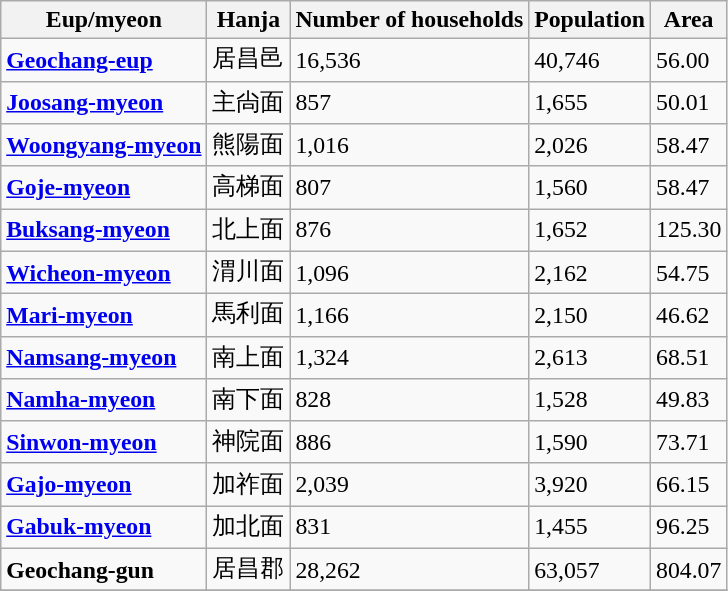<table class="wikitable sortable"  style="font-size:99%;" align=center>
<tr>
<th>Eup/myeon</th>
<th>Hanja</th>
<th>Number of households</th>
<th>Population</th>
<th>Area</th>
</tr>
<tr>
<td><strong><a href='#'>Geochang-eup</a></strong></td>
<td>居昌邑</td>
<td>16,536</td>
<td>40,746</td>
<td>56.00</td>
</tr>
<tr>
<td><strong><a href='#'>Joosang-myeon</a></strong></td>
<td>主尙面</td>
<td>857</td>
<td>1,655</td>
<td>50.01</td>
</tr>
<tr>
<td><strong><a href='#'>Woongyang-myeon</a></strong></td>
<td>熊陽面</td>
<td>1,016</td>
<td>2,026</td>
<td>58.47</td>
</tr>
<tr>
<td><strong><a href='#'>Goje-myeon</a></strong></td>
<td>高梯面</td>
<td>807</td>
<td>1,560</td>
<td>58.47</td>
</tr>
<tr>
<td><strong><a href='#'>Buksang-myeon</a></strong></td>
<td>北上面</td>
<td>876</td>
<td>1,652</td>
<td>125.30</td>
</tr>
<tr>
<td><strong><a href='#'>Wicheon-myeon</a></strong></td>
<td>渭川面</td>
<td>1,096</td>
<td>2,162</td>
<td>54.75</td>
</tr>
<tr>
<td><strong><a href='#'>Mari-myeon</a></strong></td>
<td>馬利面</td>
<td>1,166</td>
<td>2,150</td>
<td>46.62</td>
</tr>
<tr>
<td><strong><a href='#'>Namsang-myeon</a></strong></td>
<td>南上面</td>
<td>1,324</td>
<td>2,613</td>
<td>68.51</td>
</tr>
<tr>
<td><strong><a href='#'>Namha-myeon</a></strong></td>
<td>南下面</td>
<td>828</td>
<td>1,528</td>
<td>49.83</td>
</tr>
<tr>
<td><strong><a href='#'>Sinwon-myeon</a></strong></td>
<td>神院面</td>
<td>886</td>
<td>1,590</td>
<td>73.71</td>
</tr>
<tr>
<td><strong><a href='#'>Gajo-myeon</a></strong></td>
<td>加祚面</td>
<td>2,039</td>
<td>3,920</td>
<td>66.15</td>
</tr>
<tr>
<td><strong><a href='#'>Gabuk-myeon</a></strong></td>
<td>加北面</td>
<td>831</td>
<td>1,455</td>
<td>96.25</td>
</tr>
<tr>
<td><strong>Geochang-gun</strong></td>
<td>居昌郡</td>
<td>28,262</td>
<td>63,057</td>
<td>804.07</td>
</tr>
<tr>
</tr>
</table>
